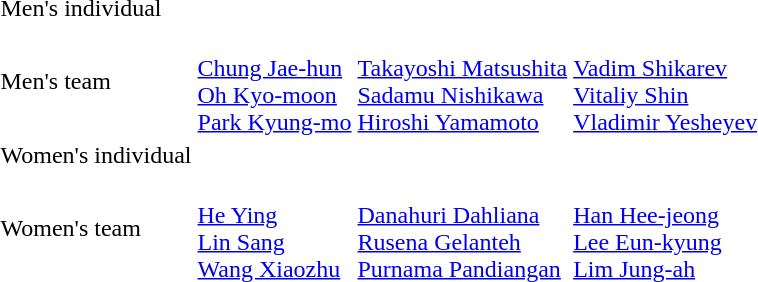<table>
<tr>
<td>Men's individual</td>
<td></td>
<td></td>
<td></td>
</tr>
<tr>
<td>Men's team</td>
<td><br><a href='#'>Chung Jae-hun</a><br><a href='#'>Oh Kyo-moon</a><br><a href='#'>Park Kyung-mo</a></td>
<td><br><a href='#'>Takayoshi Matsushita</a><br><a href='#'>Sadamu Nishikawa</a><br><a href='#'>Hiroshi Yamamoto</a></td>
<td><br><a href='#'>Vadim Shikarev</a><br><a href='#'>Vitaliy Shin</a><br><a href='#'>Vladimir Yesheyev</a></td>
</tr>
<tr>
<td>Women's individual</td>
<td></td>
<td></td>
<td></td>
</tr>
<tr>
<td>Women's team</td>
<td><br><a href='#'>He Ying</a><br><a href='#'>Lin Sang</a><br><a href='#'>Wang Xiaozhu</a></td>
<td><br><a href='#'>Danahuri Dahliana</a><br><a href='#'>Rusena Gelanteh</a><br><a href='#'>Purnama Pandiangan</a></td>
<td><br><a href='#'>Han Hee-jeong</a><br><a href='#'>Lee Eun-kyung</a><br><a href='#'>Lim Jung-ah</a></td>
</tr>
</table>
